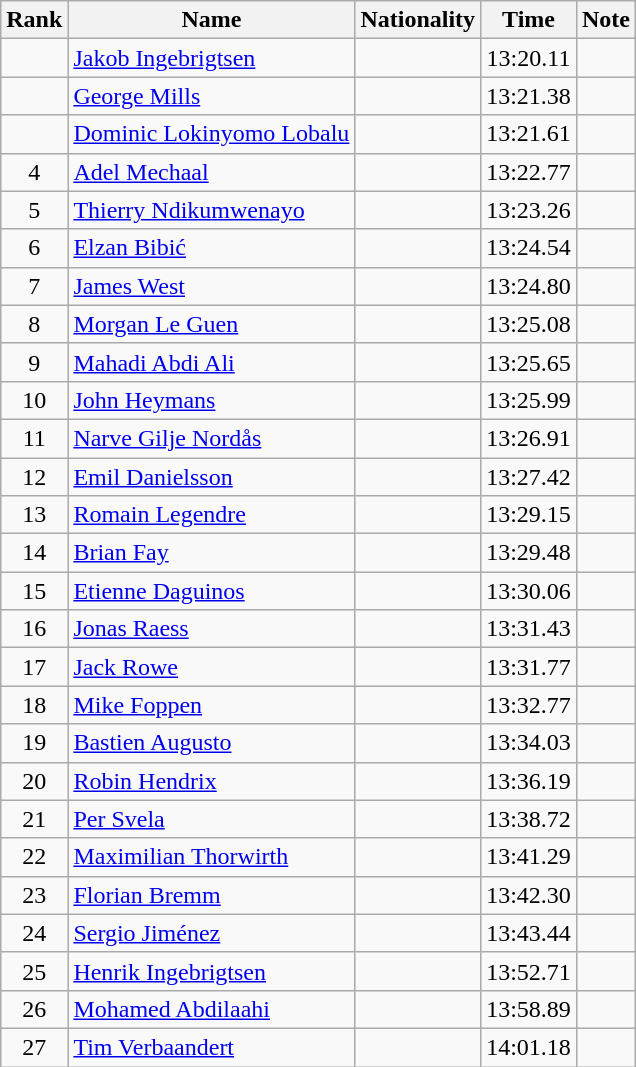<table class="wikitable sortable" style="text-align:center">
<tr>
<th>Rank</th>
<th>Name</th>
<th>Nationality</th>
<th>Time</th>
<th>Note</th>
</tr>
<tr>
<td></td>
<td align="left"><a href='#'>Jakob Ingebrigtsen</a></td>
<td align="left"></td>
<td>13:20.11</td>
<td></td>
</tr>
<tr>
<td></td>
<td align="left"><a href='#'>George Mills</a></td>
<td align="left"></td>
<td>13:21.38</td>
<td></td>
</tr>
<tr>
<td></td>
<td align="left"><a href='#'>Dominic Lokinyomo Lobalu</a></td>
<td align="left"></td>
<td>13:21.61</td>
<td></td>
</tr>
<tr>
<td>4</td>
<td align="left"><a href='#'>Adel Mechaal</a></td>
<td align="left"></td>
<td>13:22.77</td>
<td></td>
</tr>
<tr>
<td>5</td>
<td align="left"><a href='#'>Thierry Ndikumwenayo</a></td>
<td align="left"></td>
<td>13:23.26</td>
<td></td>
</tr>
<tr>
<td>6</td>
<td align="left"><a href='#'>Elzan Bibić</a></td>
<td align="left"></td>
<td>13:24.54</td>
<td></td>
</tr>
<tr>
<td>7</td>
<td align="left"><a href='#'>James West</a></td>
<td align="left"></td>
<td>13:24.80</td>
<td></td>
</tr>
<tr>
<td>8</td>
<td align="left"><a href='#'>Morgan Le Guen</a></td>
<td align="left"></td>
<td>13:25.08</td>
<td></td>
</tr>
<tr>
<td>9</td>
<td align="left"><a href='#'>Mahadi Abdi Ali</a></td>
<td align="left"></td>
<td>13:25.65</td>
<td></td>
</tr>
<tr>
<td>10</td>
<td align="left"><a href='#'>John Heymans</a></td>
<td align="left"></td>
<td>13:25.99</td>
<td></td>
</tr>
<tr>
<td>11</td>
<td align="left"><a href='#'>Narve Gilje Nordås</a></td>
<td align="left"></td>
<td>13:26.91</td>
<td></td>
</tr>
<tr>
<td>12</td>
<td align="left"><a href='#'>Emil Danielsson</a></td>
<td align="left"></td>
<td>13:27.42</td>
<td></td>
</tr>
<tr>
<td>13</td>
<td align="left"><a href='#'>Romain Legendre</a></td>
<td align="left"></td>
<td>13:29.15</td>
<td></td>
</tr>
<tr>
<td>14</td>
<td align="left"><a href='#'>Brian Fay</a></td>
<td align="left"></td>
<td>13:29.48</td>
<td></td>
</tr>
<tr>
<td>15</td>
<td align="left"><a href='#'>Etienne Daguinos</a></td>
<td align="left"></td>
<td>13:30.06</td>
<td></td>
</tr>
<tr>
<td>16</td>
<td align="left"><a href='#'>Jonas Raess</a></td>
<td align="left"></td>
<td>13:31.43</td>
<td></td>
</tr>
<tr>
<td>17</td>
<td align="left"><a href='#'>Jack Rowe</a></td>
<td align="left"></td>
<td>13:31.77</td>
<td></td>
</tr>
<tr>
<td>18</td>
<td align="left"><a href='#'>Mike Foppen</a></td>
<td align="left"></td>
<td>13:32.77</td>
<td></td>
</tr>
<tr>
<td>19</td>
<td align="left"><a href='#'>Bastien Augusto</a></td>
<td align="left"></td>
<td>13:34.03</td>
<td></td>
</tr>
<tr>
<td>20</td>
<td align="left"><a href='#'>Robin Hendrix</a></td>
<td align="left"></td>
<td>13:36.19</td>
<td></td>
</tr>
<tr>
<td>21</td>
<td align="left"><a href='#'>Per Svela</a></td>
<td align="left"></td>
<td>13:38.72</td>
<td></td>
</tr>
<tr>
<td>22</td>
<td align="left"><a href='#'>Maximilian Thorwirth</a></td>
<td align="left"></td>
<td>13:41.29</td>
<td></td>
</tr>
<tr>
<td>23</td>
<td align="left"><a href='#'>Florian Bremm</a></td>
<td align="left"></td>
<td>13:42.30</td>
<td></td>
</tr>
<tr>
<td>24</td>
<td align="left"><a href='#'>Sergio Jiménez</a></td>
<td align="left"></td>
<td>13:43.44</td>
<td></td>
</tr>
<tr>
<td>25</td>
<td align="left"><a href='#'>Henrik Ingebrigtsen</a></td>
<td align="left"></td>
<td>13:52.71</td>
<td></td>
</tr>
<tr>
<td>26</td>
<td align="left"><a href='#'>Mohamed Abdilaahi</a></td>
<td align="left"></td>
<td>13:58.89</td>
<td></td>
</tr>
<tr>
<td>27</td>
<td align="left"><a href='#'>Tim Verbaandert</a></td>
<td align="left"></td>
<td>14:01.18</td>
<td></td>
</tr>
</table>
